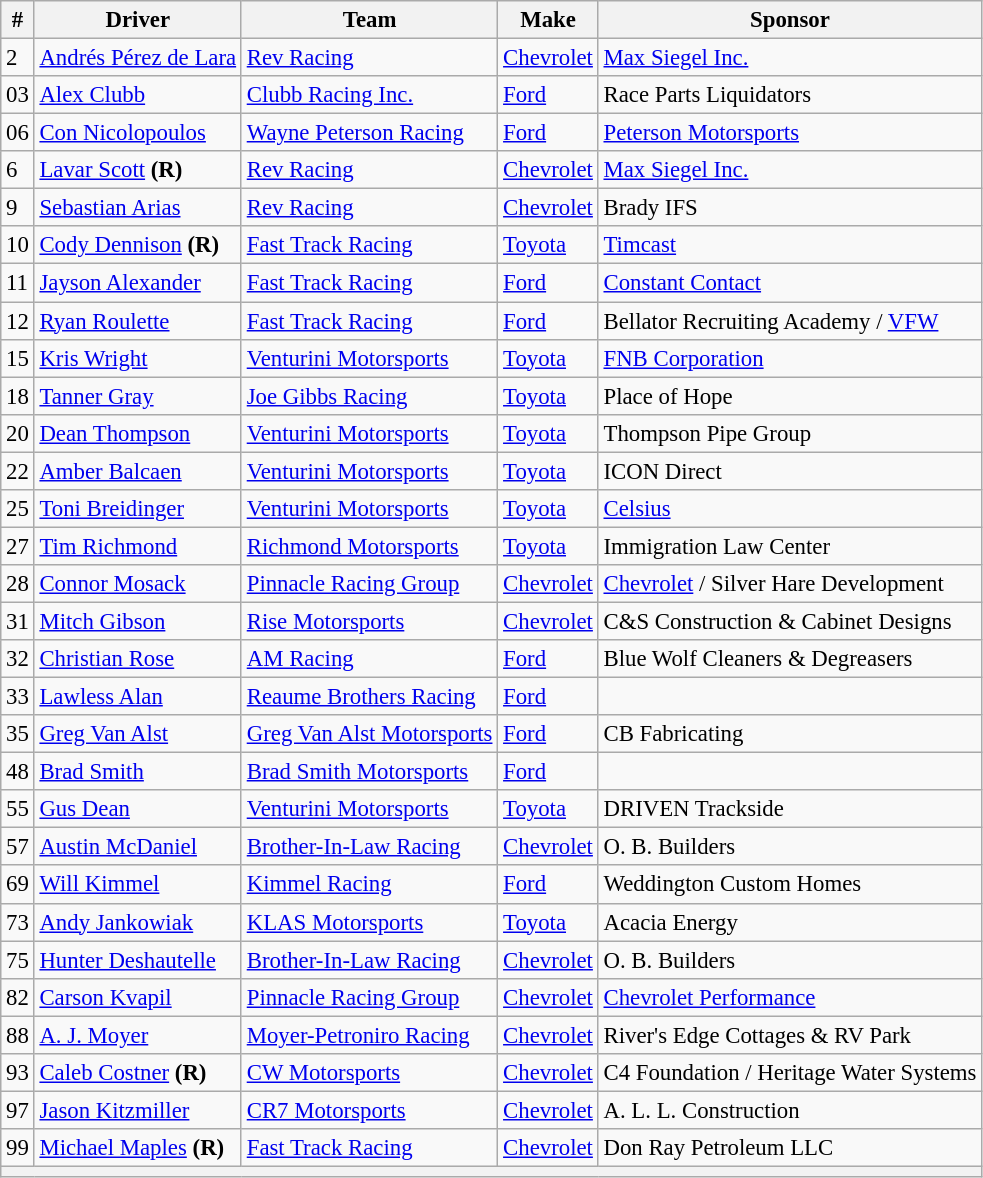<table class="wikitable" style="font-size: 95%;">
<tr>
<th>#</th>
<th>Driver</th>
<th>Team</th>
<th>Make</th>
<th>Sponsor</th>
</tr>
<tr>
<td>2</td>
<td nowrap><a href='#'>Andrés Pérez de Lara</a></td>
<td><a href='#'>Rev Racing</a></td>
<td><a href='#'>Chevrolet</a></td>
<td><a href='#'>Max Siegel Inc.</a></td>
</tr>
<tr>
<td>03</td>
<td><a href='#'>Alex Clubb</a></td>
<td><a href='#'>Clubb Racing Inc.</a></td>
<td><a href='#'>Ford</a></td>
<td>Race Parts Liquidators</td>
</tr>
<tr>
<td>06</td>
<td><a href='#'>Con Nicolopoulos</a></td>
<td><a href='#'>Wayne Peterson Racing</a></td>
<td><a href='#'>Ford</a></td>
<td><a href='#'>Peterson Motorsports</a></td>
</tr>
<tr>
<td>6</td>
<td><a href='#'>Lavar Scott</a> <strong>(R)</strong></td>
<td><a href='#'>Rev Racing</a></td>
<td><a href='#'>Chevrolet</a></td>
<td><a href='#'>Max Siegel Inc.</a></td>
</tr>
<tr>
<td>9</td>
<td><a href='#'>Sebastian Arias</a></td>
<td><a href='#'>Rev Racing</a></td>
<td><a href='#'>Chevrolet</a></td>
<td>Brady IFS</td>
</tr>
<tr>
<td>10</td>
<td><a href='#'>Cody Dennison</a> <strong>(R)</strong></td>
<td><a href='#'>Fast Track Racing</a></td>
<td><a href='#'>Toyota</a></td>
<td><a href='#'>Timcast</a></td>
</tr>
<tr>
<td>11</td>
<td><a href='#'>Jayson Alexander</a></td>
<td><a href='#'>Fast Track Racing</a></td>
<td><a href='#'>Ford</a></td>
<td><a href='#'>Constant Contact</a></td>
</tr>
<tr>
<td>12</td>
<td><a href='#'>Ryan Roulette</a></td>
<td><a href='#'>Fast Track Racing</a></td>
<td><a href='#'>Ford</a></td>
<td>Bellator Recruiting Academy / <a href='#'>VFW</a></td>
</tr>
<tr>
<td>15</td>
<td><a href='#'>Kris Wright</a></td>
<td><a href='#'>Venturini Motorsports</a></td>
<td><a href='#'>Toyota</a></td>
<td><a href='#'>FNB Corporation</a></td>
</tr>
<tr>
<td>18</td>
<td><a href='#'>Tanner Gray</a></td>
<td><a href='#'>Joe Gibbs Racing</a></td>
<td><a href='#'>Toyota</a></td>
<td>Place of Hope</td>
</tr>
<tr>
<td>20</td>
<td><a href='#'>Dean Thompson</a></td>
<td><a href='#'>Venturini Motorsports</a></td>
<td><a href='#'>Toyota</a></td>
<td>Thompson Pipe Group</td>
</tr>
<tr>
<td>22</td>
<td><a href='#'>Amber Balcaen</a></td>
<td><a href='#'>Venturini Motorsports</a></td>
<td><a href='#'>Toyota</a></td>
<td>ICON Direct</td>
</tr>
<tr>
<td>25</td>
<td><a href='#'>Toni Breidinger</a></td>
<td><a href='#'>Venturini Motorsports</a></td>
<td><a href='#'>Toyota</a></td>
<td><a href='#'>Celsius</a></td>
</tr>
<tr>
<td>27</td>
<td><a href='#'>Tim Richmond</a></td>
<td><a href='#'>Richmond Motorsports</a></td>
<td><a href='#'>Toyota</a></td>
<td>Immigration Law Center</td>
</tr>
<tr>
<td>28</td>
<td><a href='#'>Connor Mosack</a></td>
<td><a href='#'>Pinnacle Racing Group</a></td>
<td><a href='#'>Chevrolet</a></td>
<td><a href='#'>Chevrolet</a> / Silver Hare Development</td>
</tr>
<tr>
<td>31</td>
<td><a href='#'>Mitch Gibson</a></td>
<td><a href='#'>Rise Motorsports</a></td>
<td><a href='#'>Chevrolet</a></td>
<td>C&S Construction & Cabinet Designs</td>
</tr>
<tr>
<td>32</td>
<td><a href='#'>Christian Rose</a></td>
<td><a href='#'>AM Racing</a></td>
<td><a href='#'>Ford</a></td>
<td>Blue Wolf Cleaners & Degreasers</td>
</tr>
<tr>
<td>33</td>
<td><a href='#'>Lawless Alan</a></td>
<td><a href='#'>Reaume Brothers Racing</a></td>
<td><a href='#'>Ford</a></td>
<td></td>
</tr>
<tr>
<td>35</td>
<td><a href='#'>Greg Van Alst</a></td>
<td nowrap><a href='#'>Greg Van Alst Motorsports</a></td>
<td><a href='#'>Ford</a></td>
<td>CB Fabricating</td>
</tr>
<tr>
<td>48</td>
<td><a href='#'>Brad Smith</a></td>
<td><a href='#'>Brad Smith Motorsports</a></td>
<td><a href='#'>Ford</a></td>
<td></td>
</tr>
<tr>
<td>55</td>
<td><a href='#'>Gus Dean</a></td>
<td><a href='#'>Venturini Motorsports</a></td>
<td><a href='#'>Toyota</a></td>
<td>DRIVEN Trackside</td>
</tr>
<tr>
<td>57</td>
<td><a href='#'>Austin McDaniel</a></td>
<td><a href='#'>Brother-In-Law Racing</a></td>
<td><a href='#'>Chevrolet</a></td>
<td>O. B. Builders</td>
</tr>
<tr>
<td>69</td>
<td><a href='#'>Will Kimmel</a></td>
<td><a href='#'>Kimmel Racing</a></td>
<td><a href='#'>Ford</a></td>
<td>Weddington Custom Homes</td>
</tr>
<tr>
<td>73</td>
<td><a href='#'>Andy Jankowiak</a></td>
<td><a href='#'>KLAS Motorsports</a></td>
<td><a href='#'>Toyota</a></td>
<td>Acacia Energy</td>
</tr>
<tr>
<td>75</td>
<td><a href='#'>Hunter Deshautelle</a></td>
<td><a href='#'>Brother-In-Law Racing</a></td>
<td><a href='#'>Chevrolet</a></td>
<td>O. B. Builders</td>
</tr>
<tr>
<td>82</td>
<td><a href='#'>Carson Kvapil</a></td>
<td><a href='#'>Pinnacle Racing Group</a></td>
<td><a href='#'>Chevrolet</a></td>
<td><a href='#'>Chevrolet Performance</a></td>
</tr>
<tr>
<td>88</td>
<td><a href='#'>A. J. Moyer</a></td>
<td><a href='#'>Moyer-Petroniro Racing</a></td>
<td><a href='#'>Chevrolet</a></td>
<td>River's Edge Cottages & RV Park</td>
</tr>
<tr>
<td>93</td>
<td><a href='#'>Caleb Costner</a> <strong>(R)</strong></td>
<td><a href='#'>CW Motorsports</a></td>
<td><a href='#'>Chevrolet</a></td>
<td nowrap>C4 Foundation / Heritage Water Systems</td>
</tr>
<tr>
<td>97</td>
<td><a href='#'>Jason Kitzmiller</a></td>
<td><a href='#'>CR7 Motorsports</a></td>
<td><a href='#'>Chevrolet</a></td>
<td>A. L. L. Construction</td>
</tr>
<tr>
<td>99</td>
<td><a href='#'>Michael Maples</a> <strong>(R)</strong></td>
<td><a href='#'>Fast Track Racing</a></td>
<td><a href='#'>Chevrolet</a></td>
<td>Don Ray Petroleum LLC</td>
</tr>
<tr>
<th colspan="5"></th>
</tr>
</table>
